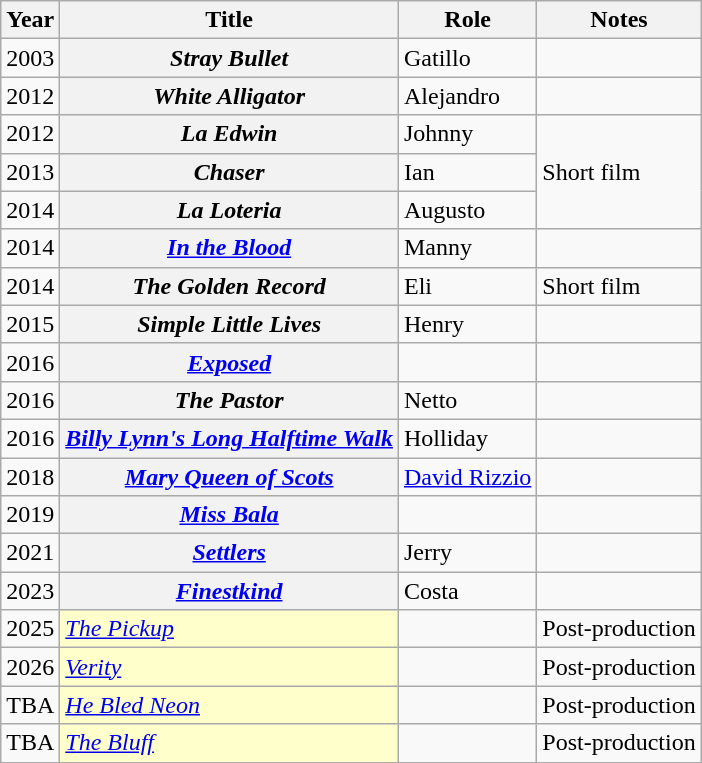<table class="wikitable plainrowheaders sortable">
<tr>
<th scope="col">Year</th>
<th scope="col">Title</th>
<th scope="col">Role</th>
<th scope="col" class="unsortable">Notes</th>
</tr>
<tr>
<td>2003</td>
<th scope="row"><em>Stray Bullet</em></th>
<td>Gatillo</td>
<td></td>
</tr>
<tr>
<td>2012</td>
<th scope="row"><em>White Alligator</em></th>
<td>Alejandro</td>
<td></td>
</tr>
<tr>
<td>2012</td>
<th scope="row"><em>La Edwin</em></th>
<td>Johnny</td>
<td rowspan=3>Short film</td>
</tr>
<tr>
<td>2013</td>
<th scope="row"><em>Chaser</em></th>
<td>Ian</td>
</tr>
<tr>
<td>2014</td>
<th scope="row"><em>La Loteria</em></th>
<td>Augusto</td>
</tr>
<tr>
<td>2014</td>
<th scope="row"><em><a href='#'>In the Blood</a></em></th>
<td>Manny</td>
<td></td>
</tr>
<tr>
<td>2014</td>
<th scope="row"><em>The Golden Record</em></th>
<td>Eli</td>
<td>Short film</td>
</tr>
<tr>
<td>2015</td>
<th scope="row"><em>Simple Little Lives</em></th>
<td>Henry</td>
<td></td>
</tr>
<tr>
<td>2016</td>
<th scope="row"><em><a href='#'>Exposed</a></em></th>
<td></td>
<td></td>
</tr>
<tr>
<td>2016</td>
<th scope="row"><em>The Pastor</em></th>
<td>Netto</td>
<td></td>
</tr>
<tr>
<td>2016</td>
<th scope="row"><em><a href='#'>Billy Lynn's Long Halftime Walk</a></em></th>
<td>Holliday</td>
<td></td>
</tr>
<tr>
<td>2018</td>
<th scope="row"><em><a href='#'>Mary Queen of Scots</a></em></th>
<td><a href='#'>David Rizzio</a></td>
<td></td>
</tr>
<tr>
<td>2019</td>
<th scope="row"><em><a href='#'>Miss Bala</a></em></th>
<td></td>
<td></td>
</tr>
<tr>
<td>2021</td>
<th scope="row"><em><a href='#'>Settlers</a></em></th>
<td>Jerry</td>
<td></td>
</tr>
<tr>
<td>2023</td>
<th scope="row"><em><a href='#'>Finestkind</a></em></th>
<td>Costa</td>
<td></td>
</tr>
<tr>
<td>2025</td>
<td style="background:#FFFFCC;"><em><a href='#'>The Pickup</a></em> </td>
<td></td>
<td>Post-production</td>
</tr>
<tr>
<td>2026</td>
<td style="background:#FFFFCC;"><em><a href='#'>Verity</a></em> </td>
<td></td>
<td>Post-production</td>
</tr>
<tr>
<td>TBA</td>
<td style="background:#FFFFCC;"><em><a href='#'>He Bled Neon</a></em> </td>
<td></td>
<td>Post-production</td>
</tr>
<tr>
<td>TBA</td>
<td style="background:#FFFFCC;"><em><a href='#'>The Bluff</a></em> </td>
<td></td>
<td>Post-production</td>
</tr>
</table>
